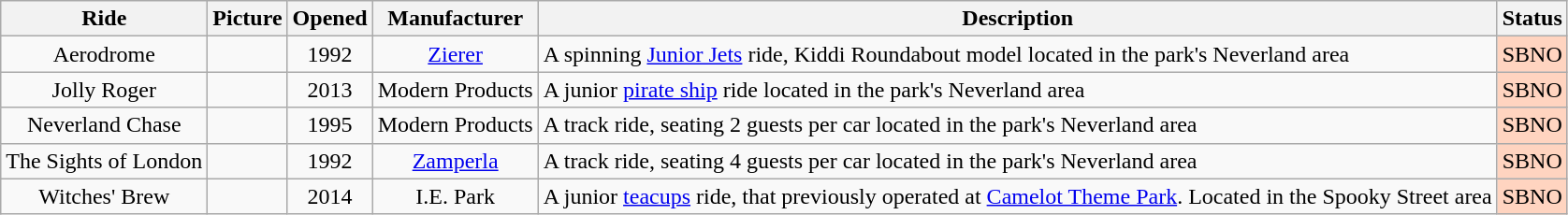<table class="sortable wikitable" style="text-align:center;">
<tr>
<th>Ride</th>
<th>Picture</th>
<th>Opened</th>
<th>Manufacturer</th>
<th>Description</th>
<th>Status</th>
</tr>
<tr>
<td>Aerodrome</td>
<td></td>
<td>1992</td>
<td><a href='#'>Zierer</a></td>
<td style="text-align:left">A spinning <a href='#'>Junior Jets</a> ride, Kiddi Roundabout model located in the park's Neverland area</td>
<td bgcolor="#FFD4C0">SBNO</td>
</tr>
<tr>
<td>Jolly Roger</td>
<td></td>
<td>2013</td>
<td>Modern Products</td>
<td style="text-align:left">A junior <a href='#'>pirate ship</a> ride located in the park's Neverland area</td>
<td bgcolor="#FFD4C0">SBNO</td>
</tr>
<tr>
<td>Neverland Chase</td>
<td></td>
<td>1995</td>
<td>Modern Products</td>
<td style="text-align:left">A track ride, seating 2 guests per car located in the park's Neverland area</td>
<td bgcolor="#FFD4C0">SBNO</td>
</tr>
<tr>
<td>The Sights of London</td>
<td></td>
<td>1992</td>
<td><a href='#'>Zamperla</a></td>
<td style="text-align:left">A track ride, seating 4 guests per car located in the park's Neverland area</td>
<td bgcolor="#FFD4C0">SBNO</td>
</tr>
<tr>
<td>Witches' Brew</td>
<td></td>
<td>2014</td>
<td>I.E. Park</td>
<td style="text-align:left">A junior <a href='#'>teacups</a> ride, that previously operated at <a href='#'>Camelot Theme Park</a>. Located in the Spooky Street area</td>
<td bgcolor="#FFD4C0">SBNO</td>
</tr>
</table>
